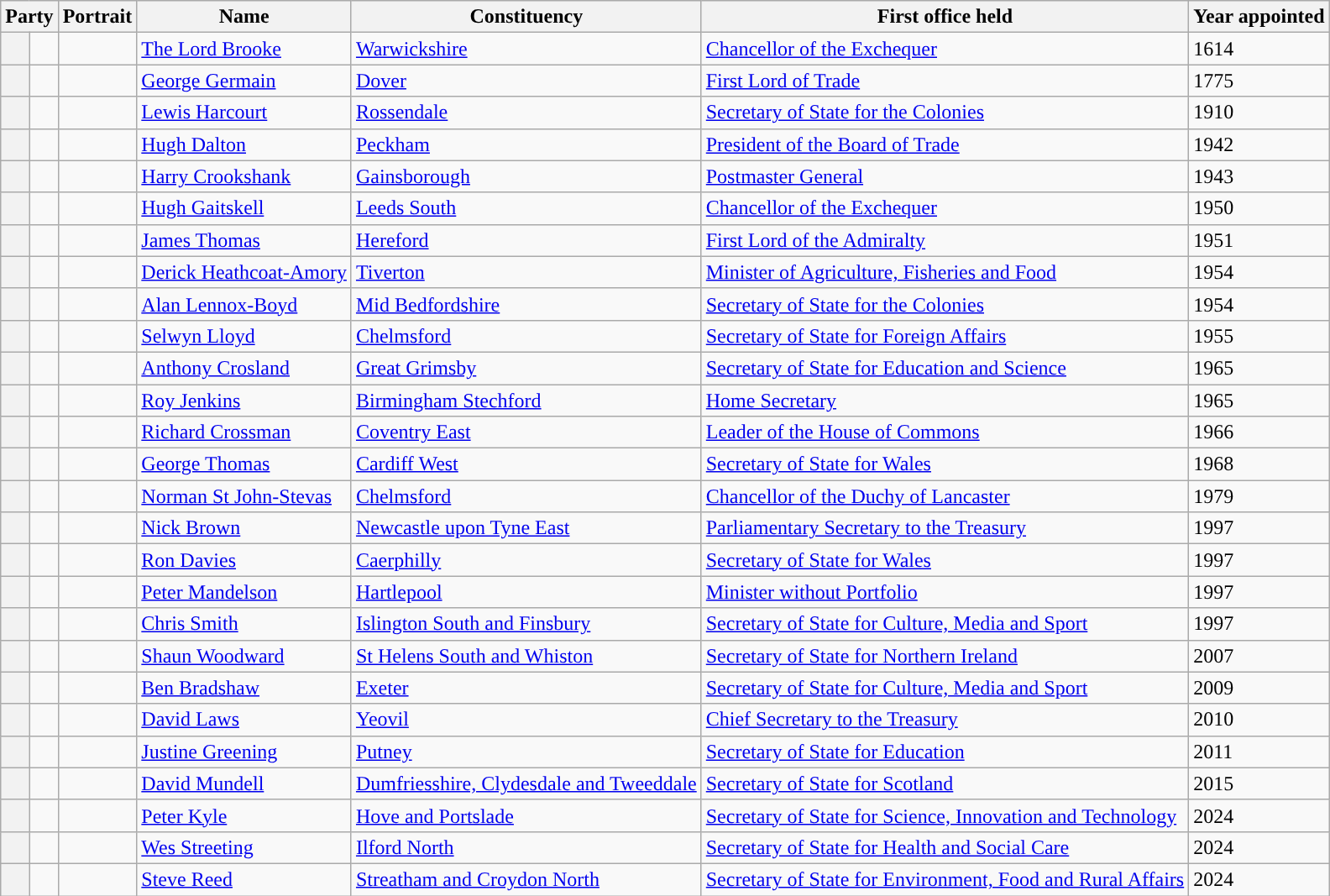<table class="wikitable sortable">
<tr>
<th colspan=2>Party</th>
<th>Portrait</th>
<th>Name</th>
<th>Constituency</th>
<th>First office held</th>
<th>Year appointed</th>
</tr>
<tr>
<th style="background-color: "></th>
<td></td>
<td></td>
<td><a href='#'>The Lord Brooke</a></td>
<td><a href='#'>Warwickshire</a></td>
<td><a href='#'>Chancellor of the Exchequer</a></td>
<td>1614</td>
</tr>
<tr>
<th style="background-color: "></th>
<td></td>
<td></td>
<td><a href='#'>George Germain</a></td>
<td><a href='#'>Dover</a></td>
<td><a href='#'>First Lord of Trade</a></td>
<td>1775</td>
</tr>
<tr>
<th style="background-color: "></th>
<td></td>
<td></td>
<td><a href='#'>Lewis Harcourt</a></td>
<td><a href='#'>Rossendale</a></td>
<td><a href='#'>Secretary of State for the Colonies</a></td>
<td>1910</td>
</tr>
<tr>
<th style="background-color: "></th>
<td></td>
<td></td>
<td><a href='#'>Hugh Dalton</a></td>
<td><a href='#'>Peckham</a></td>
<td><a href='#'>President of the Board of Trade</a></td>
<td>1942</td>
</tr>
<tr>
<th style="background-color: "></th>
<td></td>
<td></td>
<td><a href='#'>Harry Crookshank</a></td>
<td><a href='#'>Gainsborough</a></td>
<td><a href='#'>Postmaster General</a></td>
<td>1943</td>
</tr>
<tr>
<th style="background-color: "></th>
<td></td>
<td></td>
<td><a href='#'>Hugh Gaitskell</a></td>
<td><a href='#'>Leeds South</a></td>
<td><a href='#'>Chancellor of the Exchequer</a></td>
<td>1950</td>
</tr>
<tr>
<th style="background-color: "></th>
<td></td>
<td></td>
<td><a href='#'>James Thomas</a></td>
<td><a href='#'>Hereford</a></td>
<td><a href='#'>First Lord of the Admiralty</a></td>
<td>1951</td>
</tr>
<tr>
<th style="background-color: "></th>
<td></td>
<td></td>
<td><a href='#'>Derick Heathcoat-Amory</a></td>
<td><a href='#'>Tiverton</a></td>
<td><a href='#'>Minister of Agriculture, Fisheries and Food</a></td>
<td>1954</td>
</tr>
<tr>
<th style="background-color: "></th>
<td></td>
<td></td>
<td><a href='#'>Alan Lennox-Boyd</a></td>
<td><a href='#'>Mid Bedfordshire</a></td>
<td><a href='#'>Secretary of State for the Colonies</a></td>
<td>1954</td>
</tr>
<tr>
<th style="background-color: "></th>
<td></td>
<td></td>
<td><a href='#'>Selwyn Lloyd</a></td>
<td><a href='#'>Chelmsford</a></td>
<td><a href='#'>Secretary of State for Foreign Affairs</a></td>
<td>1955</td>
</tr>
<tr>
<th style="background-color: "></th>
<td></td>
<td></td>
<td><a href='#'>Anthony Crosland</a></td>
<td><a href='#'>Great Grimsby</a></td>
<td><a href='#'>Secretary of State for Education and Science</a></td>
<td>1965</td>
</tr>
<tr>
<th style="background-color: "></th>
<td></td>
<td></td>
<td><a href='#'>Roy Jenkins</a></td>
<td><a href='#'>Birmingham Stechford</a></td>
<td><a href='#'>Home Secretary</a></td>
<td>1965</td>
</tr>
<tr>
<th style="background-color: "></th>
<td></td>
<td></td>
<td><a href='#'>Richard Crossman</a></td>
<td><a href='#'>Coventry East</a></td>
<td><a href='#'>Leader of the House of Commons</a></td>
<td>1966</td>
</tr>
<tr>
<th style="background-color: "></th>
<td></td>
<td></td>
<td><a href='#'>George Thomas</a></td>
<td><a href='#'>Cardiff West</a></td>
<td><a href='#'>Secretary of State for Wales</a></td>
<td>1968</td>
</tr>
<tr>
<th style="background-color: "></th>
<td></td>
<td></td>
<td><a href='#'>Norman St John-Stevas</a></td>
<td><a href='#'>Chelmsford</a></td>
<td><a href='#'>Chancellor of the Duchy of Lancaster</a></td>
<td>1979</td>
</tr>
<tr>
<th style="background-color: "></th>
<td></td>
<td></td>
<td><a href='#'>Nick Brown</a></td>
<td><a href='#'>Newcastle upon Tyne East</a></td>
<td><a href='#'>Parliamentary Secretary to the Treasury</a></td>
<td>1997</td>
</tr>
<tr>
<th style="background-color: "></th>
<td></td>
<td></td>
<td><a href='#'>Ron Davies</a></td>
<td><a href='#'>Caerphilly</a></td>
<td><a href='#'>Secretary of State for Wales</a></td>
<td>1997</td>
</tr>
<tr>
<th style="background-color: "></th>
<td></td>
<td></td>
<td><a href='#'>Peter Mandelson</a></td>
<td><a href='#'>Hartlepool</a></td>
<td><a href='#'>Minister without Portfolio</a></td>
<td>1997</td>
</tr>
<tr>
<th style="background-color: "></th>
<td></td>
<td></td>
<td><a href='#'>Chris Smith</a></td>
<td><a href='#'>Islington South and Finsbury</a></td>
<td><a href='#'>Secretary of State for Culture, Media and Sport</a></td>
<td>1997</td>
</tr>
<tr>
<th style="background-color: "></th>
<td></td>
<td></td>
<td><a href='#'>Shaun Woodward</a></td>
<td><a href='#'>St Helens South and Whiston</a></td>
<td><a href='#'>Secretary of State for Northern Ireland</a></td>
<td>2007</td>
</tr>
<tr>
<th style="background-color: "></th>
<td></td>
<td></td>
<td><a href='#'>Ben Bradshaw</a></td>
<td><a href='#'>Exeter</a></td>
<td><a href='#'>Secretary of State for Culture, Media and Sport</a></td>
<td>2009</td>
</tr>
<tr>
<th style="background-color: "></th>
<td></td>
<td></td>
<td><a href='#'>David Laws</a></td>
<td><a href='#'>Yeovil</a></td>
<td><a href='#'>Chief Secretary to the Treasury</a></td>
<td>2010</td>
</tr>
<tr>
<th style="background-color: "></th>
<td></td>
<td></td>
<td><a href='#'>Justine Greening</a></td>
<td><a href='#'>Putney</a></td>
<td><a href='#'>Secretary of State for Education</a></td>
<td>2011</td>
</tr>
<tr>
<th style="background-color: "></th>
<td></td>
<td></td>
<td><a href='#'>David Mundell</a></td>
<td><a href='#'>Dumfriesshire, Clydesdale and Tweeddale</a></td>
<td><a href='#'>Secretary of State for Scotland</a></td>
<td>2015</td>
</tr>
<tr>
<th style="background-color: "></th>
<td></td>
<td></td>
<td><a href='#'>Peter Kyle</a></td>
<td><a href='#'>Hove and Portslade</a></td>
<td><a href='#'>Secretary of State for Science, Innovation and Technology</a></td>
<td>2024</td>
</tr>
<tr>
<th style="background-color: "></th>
<td></td>
<td></td>
<td><a href='#'>Wes Streeting</a></td>
<td><a href='#'>Ilford North</a></td>
<td><a href='#'>Secretary of State for Health and Social Care</a></td>
<td>2024</td>
</tr>
<tr>
<th style="background-color: "></th>
<td></td>
<td></td>
<td><a href='#'>Steve Reed</a></td>
<td><a href='#'>Streatham and Croydon North</a></td>
<td><a href='#'>Secretary of State for Environment, Food and Rural Affairs</a></td>
<td>2024</td>
</tr>
</table>
